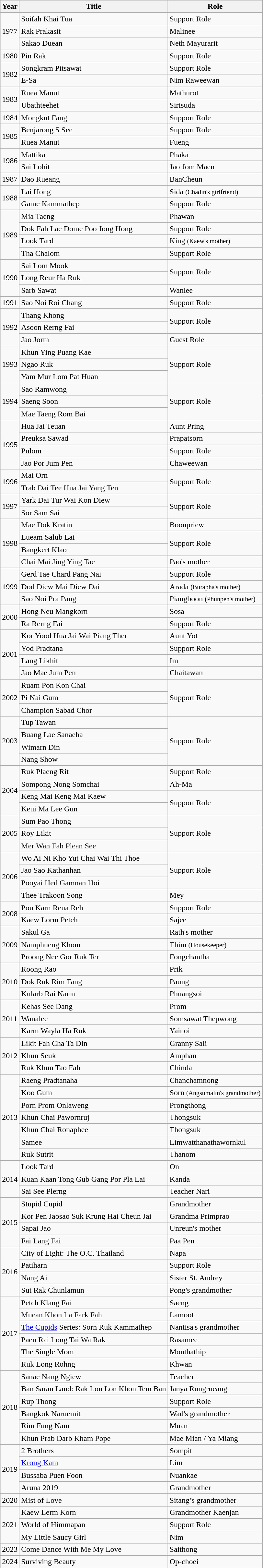<table class="wikitable">
<tr>
<th>Year</th>
<th>Title</th>
<th>Role</th>
</tr>
<tr>
<td rowspan="3">1977</td>
<td>Soifah Khai Tua</td>
<td>Support Role</td>
</tr>
<tr>
<td>Rak Prakasit</td>
<td>Malinee</td>
</tr>
<tr>
<td>Sakao Duean</td>
<td>Neth Mayurarit</td>
</tr>
<tr>
<td>1980</td>
<td>Pin Rak</td>
<td>Support Role</td>
</tr>
<tr>
<td rowspan="2">1982</td>
<td>Songkram Pitsawat</td>
<td>Support Role</td>
</tr>
<tr>
<td>E-Sa</td>
<td>Nim Raweewan</td>
</tr>
<tr>
<td rowspan="2">1983</td>
<td>Ruea Manut</td>
<td>Mathurot</td>
</tr>
<tr>
<td>Ubathteehet</td>
<td>Sirisuda</td>
</tr>
<tr>
<td>1984</td>
<td>Mongkut Fang</td>
<td>Support Role</td>
</tr>
<tr>
<td rowspan="2">1985</td>
<td>Benjarong 5 See</td>
<td>Support Role</td>
</tr>
<tr>
<td>Ruea Manut</td>
<td>Fueng</td>
</tr>
<tr>
<td rowspan="2">1986</td>
<td>Mattika</td>
<td>Phaka</td>
</tr>
<tr>
<td>Sai Lohit</td>
<td>Jao Jom Maen</td>
</tr>
<tr>
<td>1987</td>
<td>Dao Rueang</td>
<td>BanCheun</td>
</tr>
<tr>
<td rowspan="2">1988</td>
<td>Lai Hong</td>
<td>Sida <small>(Chadin's girlfriend)</small></td>
</tr>
<tr>
<td>Game Kammathep</td>
<td>Support Role</td>
</tr>
<tr>
<td rowspan="4">1989</td>
<td>Mia Taeng</td>
<td>Phawan</td>
</tr>
<tr>
<td>Dok Fah Lae Dome Poo Jong Hong</td>
<td>Support Role</td>
</tr>
<tr>
<td>Look Tard</td>
<td>King <small>(Kaew's mother)</small></td>
</tr>
<tr>
<td>Tha Chalom</td>
<td>Support Role</td>
</tr>
<tr>
<td rowspan="3">1990</td>
<td>Sai Lom Mook</td>
<td rowspan="2">Support Role</td>
</tr>
<tr>
<td>Long Reur Ha Ruk</td>
</tr>
<tr>
<td>Sarb Sawat</td>
<td>Wanlee</td>
</tr>
<tr>
<td>1991</td>
<td>Sao Noi Roi Chang</td>
<td>Support Role</td>
</tr>
<tr>
<td rowspan="3">1992</td>
<td>Thang Khong</td>
<td rowspan="2">Support Role</td>
</tr>
<tr>
<td>Asoon Rerng Fai</td>
</tr>
<tr>
<td>Jao Jorm</td>
<td>Guest Role</td>
</tr>
<tr>
<td rowspan="3">1993</td>
<td>Khun Ying Puang Kae</td>
<td rowspan="3">Support Role</td>
</tr>
<tr>
<td>Ngao Ruk</td>
</tr>
<tr>
<td>Yam Mur Lom Pat Huan</td>
</tr>
<tr>
<td rowspan="3">1994</td>
<td>Sao Ramwong</td>
<td rowspan="3">Support Role</td>
</tr>
<tr>
<td>Saeng Soon</td>
</tr>
<tr>
<td>Mae Taeng Rom Bai</td>
</tr>
<tr>
<td rowspan="4">1995</td>
<td>Hua Jai Teuan</td>
<td>Aunt Pring</td>
</tr>
<tr>
<td>Preuksa Sawad</td>
<td>Prapatsorn</td>
</tr>
<tr>
<td>Pulom</td>
<td>Support Role</td>
</tr>
<tr>
<td>Jao Por Jum Pen</td>
<td>Chaweewan</td>
</tr>
<tr>
<td rowspan="2">1996</td>
<td>Mai Orn</td>
<td rowspan="2">Support Role</td>
</tr>
<tr>
<td>Trab Dai Tee Hua Jai Yang Ten</td>
</tr>
<tr>
<td rowspan="2">1997</td>
<td>Yark Dai Tur Wai Kon Diew</td>
<td rowspan="2">Support Role</td>
</tr>
<tr>
<td>Sor Sam Sai</td>
</tr>
<tr>
<td rowspan="4">1998</td>
<td>Mae Dok Kratin</td>
<td>Boonpriew</td>
</tr>
<tr>
<td>Lueam Salub Lai</td>
<td rowspan="2">Support Role</td>
</tr>
<tr>
<td>Bangkert Klao</td>
</tr>
<tr>
<td>Chai Mai Jing Ying Tae</td>
<td>Pao's mother</td>
</tr>
<tr>
<td rowspan="3">1999</td>
<td>Gerd Tae Chard Pang Nai</td>
<td>Support Role</td>
</tr>
<tr>
<td>Dod Diew Mai Diew Dai</td>
<td>Arada <small>(Burapha's mother)</small></td>
</tr>
<tr>
<td>Sao Noi Pra Pang</td>
<td>Piangboon <small>(Phunpen's mother)</small></td>
</tr>
<tr>
<td rowspan="2">2000</td>
<td>Hong Neu Mangkorn</td>
<td>Sosa</td>
</tr>
<tr>
<td>Ra Rerng Fai</td>
<td>Support Role</td>
</tr>
<tr>
<td rowspan="4">2001</td>
<td>Kor Yood Hua Jai Wai Piang Ther</td>
<td>Aunt Yot</td>
</tr>
<tr>
<td>Yod Pradtana</td>
<td>Support Role</td>
</tr>
<tr>
<td>Lang Likhit</td>
<td>Im</td>
</tr>
<tr>
<td>Jao Mae Jum Pen</td>
<td>Chaitawan</td>
</tr>
<tr>
<td rowspan="3">2002</td>
<td>Ruam Pon Kon Chai</td>
<td rowspan="3">Support Role</td>
</tr>
<tr>
<td>Pi Nai Gum</td>
</tr>
<tr>
<td>Champion Sabad Chor</td>
</tr>
<tr>
<td rowspan="4">2003</td>
<td>Tup Tawan</td>
<td rowspan="4">Support Role</td>
</tr>
<tr>
<td>Buang Lae Sanaeha</td>
</tr>
<tr>
<td>Wimarn Din</td>
</tr>
<tr>
<td>Nang Show</td>
</tr>
<tr>
<td rowspan="4">2004</td>
<td>Ruk Plaeng Rit</td>
<td>Support Role</td>
</tr>
<tr>
<td>Sompong Nong Somchai</td>
<td>Ah-Ma</td>
</tr>
<tr>
<td>Keng Mai Keng Mai Kaew</td>
<td rowspan="2">Support Role</td>
</tr>
<tr>
<td>Keui Ma Lee Gun</td>
</tr>
<tr>
<td rowspan="3">2005</td>
<td>Sum Pao Thong</td>
<td rowspan="3">Support Role</td>
</tr>
<tr>
<td>Roy Likit</td>
</tr>
<tr>
<td>Mer Wan Fah Plean See</td>
</tr>
<tr>
<td rowspan="4">2006</td>
<td>Wo Ai Ni Kho Yut Chai Wai Thi Thoe</td>
<td rowspan="3">Support Role</td>
</tr>
<tr>
<td>Jao Sao Kathanhan</td>
</tr>
<tr>
<td>Pooyai Hed Gamnan Hoi</td>
</tr>
<tr>
<td>Thee Trakoon Song</td>
<td>Mey</td>
</tr>
<tr>
<td rowspan="2">2008</td>
<td>Pou Karn Reua Reh</td>
<td>Support Role</td>
</tr>
<tr>
<td>Kaew Lorm Petch</td>
<td>Sajee</td>
</tr>
<tr>
<td rowspan="3">2009</td>
<td>Sakul Ga</td>
<td>Rath's mother</td>
</tr>
<tr>
<td>Namphueng Khom</td>
<td>Thim <small>(Housekeeper)</small></td>
</tr>
<tr>
<td>Proong Nee Gor Ruk Ter</td>
<td>Fongchantha</td>
</tr>
<tr>
<td rowspan="3">2010</td>
<td>Roong Rao</td>
<td>Prik</td>
</tr>
<tr>
<td>Dok Ruk Rim Tang</td>
<td>Paung</td>
</tr>
<tr>
<td>Kularb Rai Narm</td>
<td>Phuangsoi</td>
</tr>
<tr>
<td rowspan="3">2011</td>
<td>Kehas See Dang</td>
<td>Prom</td>
</tr>
<tr>
<td>Wanalee</td>
<td>Somsawat Thepwong</td>
</tr>
<tr>
<td>Karm Wayla Ha Ruk</td>
<td>Yainoi</td>
</tr>
<tr>
<td rowspan="3">2012</td>
<td>Likit Fah Cha Ta Din</td>
<td>Granny Sali</td>
</tr>
<tr>
<td>Khun Seuk</td>
<td>Amphan</td>
</tr>
<tr>
<td>Ruk Khun Tao Fah</td>
<td>Chinda</td>
</tr>
<tr>
<td rowspan="7">2013</td>
<td>Raeng Pradtanaha</td>
<td>Chanchamnong</td>
</tr>
<tr>
<td>Koo Gum</td>
<td>Sorn <small>(Angsumalin's grandmother)</small></td>
</tr>
<tr>
<td>Porn Prom Onlaweng</td>
<td>Prongthong</td>
</tr>
<tr>
<td>Khun Chai Pawornruj</td>
<td>Thongsuk</td>
</tr>
<tr>
<td>Khun Chai Ronaphee</td>
<td>Thongsuk</td>
</tr>
<tr>
<td>Samee</td>
<td>Limwatthanathawornkul</td>
</tr>
<tr>
<td>Ruk Sutrit</td>
<td>Thanom</td>
</tr>
<tr>
<td rowspan="3">2014</td>
<td>Look Tard</td>
<td>On</td>
</tr>
<tr>
<td>Kuan Kaan Tong Gub Gang Por Pla Lai</td>
<td>Kanda</td>
</tr>
<tr>
<td>Sai See Plerng</td>
<td>Teacher Nari</td>
</tr>
<tr>
<td rowspan="4">2015</td>
<td>Stupid Cupid</td>
<td>Grandmother</td>
</tr>
<tr>
<td>Kor Pen Jaosao Suk Krung Hai Cheun Jai</td>
<td>Grandma Primprao</td>
</tr>
<tr>
<td>Sapai Jao</td>
<td>Unreun's mother</td>
</tr>
<tr>
<td>Fai Lang Fai</td>
<td>Paa Pen</td>
</tr>
<tr>
<td rowspan="4">2016</td>
<td>City of Light: The O.C. Thailand</td>
<td>Napa</td>
</tr>
<tr>
<td>Patiharn</td>
<td>Support Role</td>
</tr>
<tr>
<td>Nang Ai</td>
<td>Sister St. Audrey</td>
</tr>
<tr>
<td>Sut Rak Chunlamun</td>
<td>Pong's grandmother</td>
</tr>
<tr>
<td rowspan="6">2017</td>
<td>Petch Klang Fai</td>
<td>Saeng</td>
</tr>
<tr>
<td>Muean Khon La Fark Fah</td>
<td>Lamoot</td>
</tr>
<tr>
<td><a href='#'>The Cupids</a> Series: Sorn Ruk Kammathep</td>
<td>Nantisa's grandmother</td>
</tr>
<tr>
<td>Paen Rai Long Tai Wa Rak</td>
<td>Rasamee</td>
</tr>
<tr>
<td>The Single Mom</td>
<td>Monthathip</td>
</tr>
<tr>
<td>Ruk Long Rohng</td>
<td>Khwan</td>
</tr>
<tr>
<td rowspan="6">2018</td>
<td>Sanae Nang Ngiew</td>
<td>Teacher</td>
</tr>
<tr>
<td>Ban Saran Land: Rak Lon Lon Khon Tem Ban</td>
<td>Janya Rungrueang</td>
</tr>
<tr>
<td>Rup Thong</td>
<td>Support Role</td>
</tr>
<tr>
<td>Bangkok Naruemit</td>
<td>Wad's grandmother</td>
</tr>
<tr>
<td>Rim Fung Nam</td>
<td>Muan</td>
</tr>
<tr>
<td>Khun Prab Darb Kham Pope</td>
<td>Mae Mian / Ya Miang</td>
</tr>
<tr>
<td rowspan="4">2019</td>
<td>2 Brothers</td>
<td>Sompit</td>
</tr>
<tr>
<td><a href='#'>Krong Kam</a></td>
<td>Lim</td>
</tr>
<tr>
<td>Bussaba Puen Foon</td>
<td>Nuankae</td>
</tr>
<tr>
<td>Aruna 2019</td>
<td>Grandmother</td>
</tr>
<tr>
<td>2020</td>
<td>Mist of Love</td>
<td>Sitang’s grandmother</td>
</tr>
<tr>
<td rowspan="3">2021</td>
<td>Kaew Lerm Korn</td>
<td>Grandmother Kaenjan</td>
</tr>
<tr>
<td>World of Himmapan</td>
<td>Support Role</td>
</tr>
<tr>
<td>My Little Saucy Girl</td>
<td>Nim</td>
</tr>
<tr>
<td>2023</td>
<td>Come Dance With Me My Love</td>
<td>Saithong</td>
</tr>
<tr>
<td>2024</td>
<td>Surviving Beauty</td>
<td>Op-choei</td>
</tr>
<tr>
</tr>
</table>
